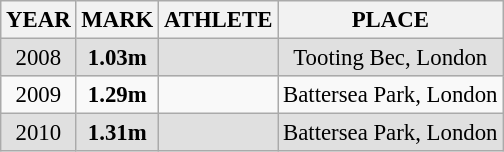<table class="wikitable sortable" style="font-size:95%;">
<tr>
<th>YEAR</th>
<th>MARK</th>
<th align="left">ATHLETE</th>
<th align="left">PLACE</th>
</tr>
<tr bgcolor="#e0e0e0">
<td align="center">2008</td>
<td align="center"><strong>1.03m</strong></td>
<td></td>
<td align="center">Tooting Bec, London</td>
</tr>
<tr>
<td align="center">2009</td>
<td align="center"><strong>1.29m</strong></td>
<td></td>
<td align="center">Battersea Park, London</td>
</tr>
<tr bgcolor="#e0e0e0">
<td align="center">2010</td>
<td align="center"><strong>1.31m</strong></td>
<td></td>
<td align="center">Battersea Park, London</td>
</tr>
</table>
